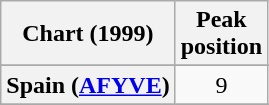<table class="wikitable sortable plainrowheaders" style="text-align:center">
<tr>
<th scope="col">Chart (1999)</th>
<th scope="col">Peak<br> position</th>
</tr>
<tr>
</tr>
<tr>
</tr>
<tr>
</tr>
<tr>
<th scope="row">Spain (<a href='#'>AFYVE</a>)</th>
<td>9</td>
</tr>
<tr>
</tr>
<tr>
</tr>
<tr>
</tr>
</table>
